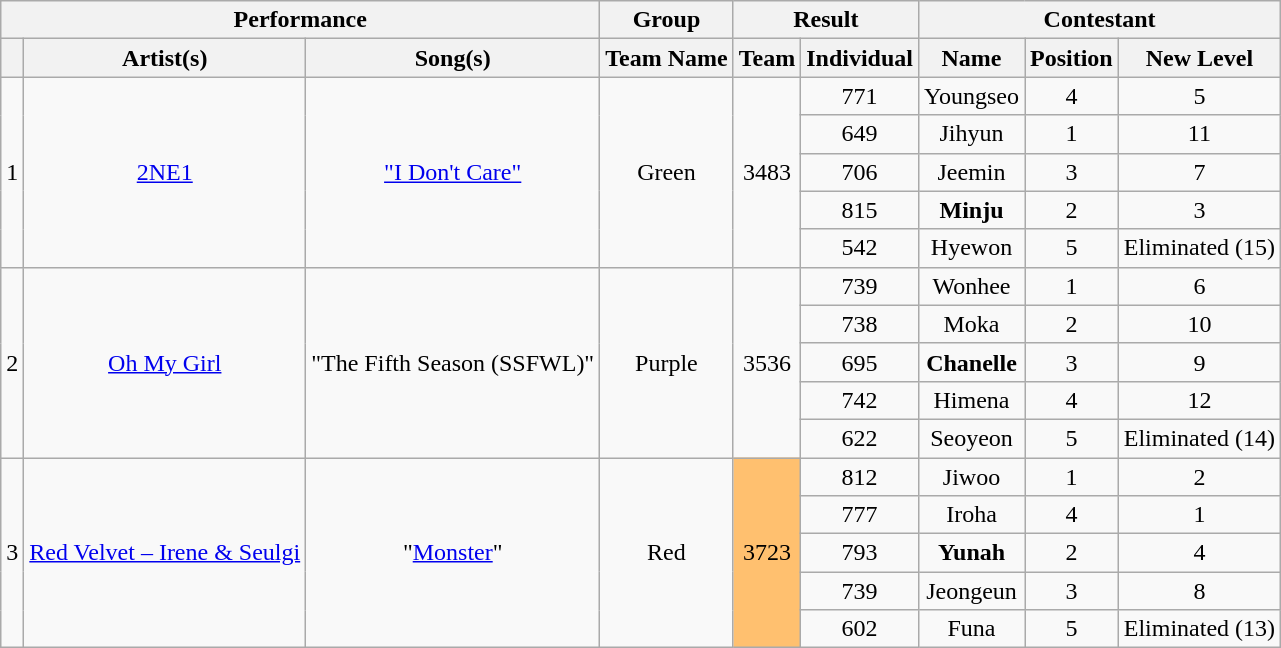<table class="wikitable collapsible" style="text-align:center">
<tr>
<th colspan="3">Performance</th>
<th>Group</th>
<th colspan="2">Result</th>
<th colspan="3">Contestant</th>
</tr>
<tr>
<th></th>
<th>Artist(s)</th>
<th>Song(s)</th>
<th>Team Name</th>
<th>Team</th>
<th>Individual</th>
<th>Name</th>
<th>Position</th>
<th>New Level</th>
</tr>
<tr>
<td rowspan="5">1</td>
<td rowspan="5"><a href='#'>2NE1</a></td>
<td rowspan="5"><a href='#'>"I Don't Care"</a></td>
<td rowspan="5">Green</td>
<td rowspan="5">3483</td>
<td>771</td>
<td>Youngseo</td>
<td>4</td>
<td>5</td>
</tr>
<tr>
<td>649</td>
<td>Jihyun</td>
<td>1</td>
<td>11</td>
</tr>
<tr>
<td>706</td>
<td>Jeemin</td>
<td>3</td>
<td>7</td>
</tr>
<tr>
<td>815</td>
<td><strong>Minju</strong></td>
<td>2</td>
<td>3</td>
</tr>
<tr>
<td>542</td>
<td>Hyewon</td>
<td>5</td>
<td>Eliminated (15)</td>
</tr>
<tr>
<td rowspan="5">2</td>
<td rowspan="5"><a href='#'>Oh My Girl</a></td>
<td rowspan="5">"The Fifth Season (SSFWL)"</td>
<td rowspan="5">Purple</td>
<td rowspan="5">3536</td>
<td>739</td>
<td>Wonhee</td>
<td>1</td>
<td>6</td>
</tr>
<tr>
<td>738</td>
<td>Moka</td>
<td>2</td>
<td>10</td>
</tr>
<tr>
<td>695</td>
<td><strong>Chanelle</strong></td>
<td>3</td>
<td>9</td>
</tr>
<tr>
<td>742</td>
<td>Himena</td>
<td>4</td>
<td>12</td>
</tr>
<tr>
<td>622</td>
<td>Seoyeon</td>
<td>5</td>
<td>Eliminated (14)</td>
</tr>
<tr>
<td rowspan="5">3</td>
<td rowspan="5"><a href='#'>Red Velvet – Irene & Seulgi</a></td>
<td rowspan="5">"<a href='#'>Monster</a>"</td>
<td rowspan="5">Red</td>
<td rowspan="5" style="background:#FFC06F">3723</td>
<td>812</td>
<td>Jiwoo</td>
<td>1</td>
<td>2</td>
</tr>
<tr>
<td>777</td>
<td>Iroha</td>
<td>4</td>
<td>1</td>
</tr>
<tr>
<td>793</td>
<td><strong>Yunah</strong></td>
<td>2</td>
<td>4</td>
</tr>
<tr>
<td>739</td>
<td>Jeongeun</td>
<td>3</td>
<td>8</td>
</tr>
<tr>
<td>602</td>
<td>Funa</td>
<td>5</td>
<td>Eliminated (13)</td>
</tr>
</table>
